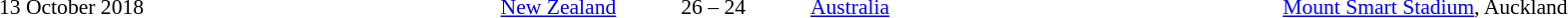<table style="width:100%;" cellspacing="1">
<tr>
<th width=15%></th>
<th width=25%></th>
<th width=10%></th>
<th width=25%></th>
</tr>
<tr style=font-size:90%>
<td align=right>13 October 2018</td>
<td style="text-align:right;"><a href='#'>New Zealand</a> </td>
<td align=center>26 – 24</td>
<td> <a href='#'>Australia</a></td>
<td><a href='#'>Mount Smart Stadium</a>, Auckland</td>
</tr>
</table>
